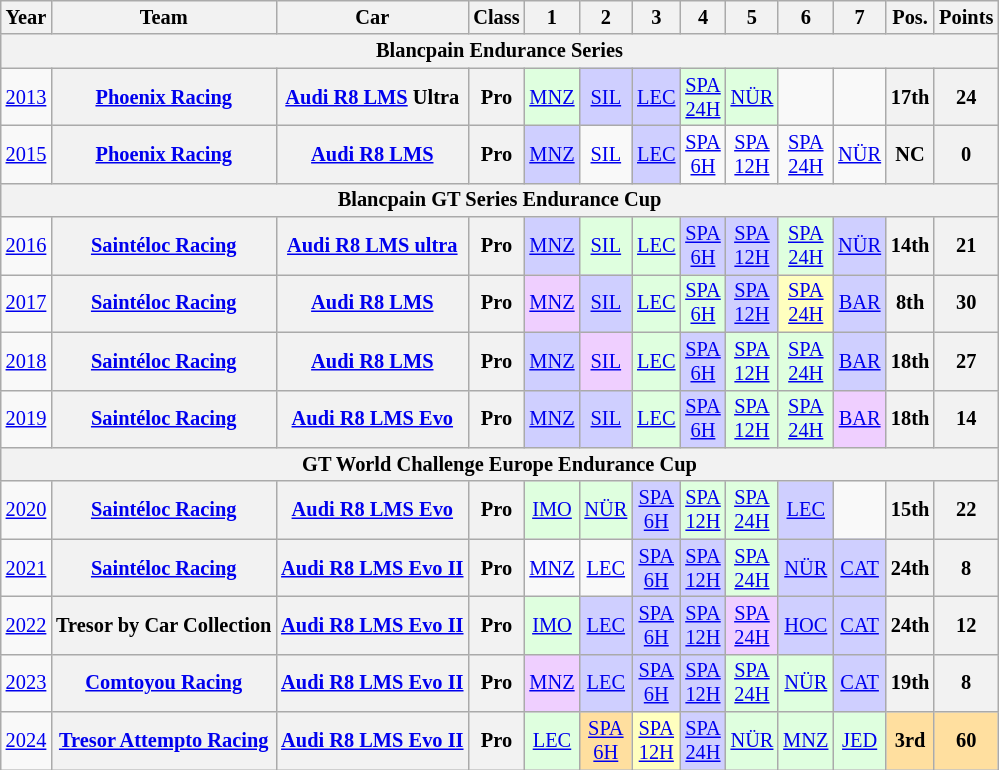<table class="wikitable" border="1" style="text-align:center; font-size:85%;">
<tr>
<th>Year</th>
<th>Team</th>
<th>Car</th>
<th>Class</th>
<th>1</th>
<th>2</th>
<th>3</th>
<th>4</th>
<th>5</th>
<th>6</th>
<th>7</th>
<th>Pos.</th>
<th>Points</th>
</tr>
<tr>
<th colspan=13>Blancpain Endurance Series</th>
</tr>
<tr>
<td><a href='#'>2013</a></td>
<th><a href='#'>Phoenix Racing</a></th>
<th><a href='#'>Audi R8 LMS</a> Ultra</th>
<th>Pro</th>
<td style="background:#DFFFDF;"><a href='#'>MNZ</a><br></td>
<td style="background:#cfcfff;"><a href='#'>SIL</a><br></td>
<td style="background:#cfcfff;"><a href='#'>LEC</a><br></td>
<td style="background:#DFFFDF;"><a href='#'>SPA<br>24H</a><br></td>
<td style="background:#DFFFDF;"><a href='#'>NÜR</a><br></td>
<td></td>
<td></td>
<th>17th</th>
<th>24</th>
</tr>
<tr>
<td><a href='#'>2015</a></td>
<th><a href='#'>Phoenix Racing</a></th>
<th><a href='#'>Audi R8 LMS</a></th>
<th>Pro</th>
<td style="background:#cfcfff;"><a href='#'>MNZ</a><br></td>
<td><a href='#'>SIL</a></td>
<td style="background:#cfcfff;"><a href='#'>LEC</a><br></td>
<td><a href='#'>SPA<br>6H</a></td>
<td><a href='#'>SPA<br>12H</a></td>
<td><a href='#'>SPA<br>24H</a></td>
<td><a href='#'>NÜR</a></td>
<th>NC</th>
<th>0</th>
</tr>
<tr>
<th colspan=13>Blancpain GT Series Endurance Cup</th>
</tr>
<tr>
<td><a href='#'>2016</a></td>
<th><a href='#'>Saintéloc Racing</a></th>
<th><a href='#'>Audi R8 LMS ultra</a></th>
<th>Pro</th>
<td style="background:#cfcfff;"><a href='#'>MNZ</a><br></td>
<td style="background:#DFFFDF;"><a href='#'>SIL</a><br></td>
<td style="background:#DFFFDF;"><a href='#'>LEC</a><br></td>
<td style="background:#cfcfff;"><a href='#'>SPA<br>6H</a><br></td>
<td style="background:#cfcfff;"><a href='#'>SPA<br>12H</a><br></td>
<td style="background:#DFFFDF;"><a href='#'>SPA<br>24H</a><br></td>
<td style="background:#cfcfff;"><a href='#'>NÜR</a><br></td>
<th>14th</th>
<th>21</th>
</tr>
<tr>
<td><a href='#'>2017</a></td>
<th><a href='#'>Saintéloc Racing</a></th>
<th><a href='#'>Audi R8 LMS</a></th>
<th>Pro</th>
<td style="background:#EFCFFF;"><a href='#'>MNZ</a><br></td>
<td style="background:#cfcfff;"><a href='#'>SIL</a><br></td>
<td style="background:#DFFFDF;"><a href='#'>LEC</a><br></td>
<td style="background:#DFFFDF;"><a href='#'>SPA<br>6H</a><br></td>
<td style="background:#cfcfff;"><a href='#'>SPA<br>12H</a><br></td>
<td style="background:#FFFFBF;"><a href='#'>SPA<br>24H</a><br></td>
<td style="background:#cfcfff;"><a href='#'>BAR</a><br></td>
<th>8th</th>
<th>30</th>
</tr>
<tr>
<td><a href='#'>2018</a></td>
<th><a href='#'>Saintéloc Racing</a></th>
<th><a href='#'>Audi R8 LMS</a></th>
<th>Pro</th>
<td style="background:#cfcfff;"><a href='#'>MNZ</a><br></td>
<td style="background:#EFCFFF;"><a href='#'>SIL</a><br></td>
<td style="background:#DFFFDF;"><a href='#'>LEC</a><br></td>
<td style="background:#cfcfff;"><a href='#'>SPA<br>6H</a><br></td>
<td style="background:#DFFFDF;"><a href='#'>SPA<br>12H</a><br></td>
<td style="background:#DFFFDF;"><a href='#'>SPA<br>24H</a><br></td>
<td style="background:#cfcfff;"><a href='#'>BAR</a><br></td>
<th>18th</th>
<th>27</th>
</tr>
<tr>
<td><a href='#'>2019</a></td>
<th><a href='#'>Saintéloc Racing</a></th>
<th><a href='#'>Audi R8 LMS Evo</a></th>
<th>Pro</th>
<td style="background:#cfcfff;"><a href='#'>MNZ</a><br></td>
<td style="background:#cfcfff;"><a href='#'>SIL</a><br></td>
<td style="background:#DFFFDF;"><a href='#'>LEC</a><br></td>
<td style="background:#cfcfff;"><a href='#'>SPA<br>6H</a><br></td>
<td style="background:#DFFFDF;"><a href='#'>SPA<br>12H</a><br></td>
<td style="background:#DFFFDF;"><a href='#'>SPA<br>24H</a><br></td>
<td style="background:#EFCFFF;"><a href='#'>BAR</a><br></td>
<th>18th</th>
<th>14</th>
</tr>
<tr>
<th colspan=13>GT World Challenge Europe Endurance Cup</th>
</tr>
<tr>
<td><a href='#'>2020</a></td>
<th><a href='#'>Saintéloc Racing</a></th>
<th><a href='#'>Audi R8 LMS Evo</a></th>
<th>Pro</th>
<td style="background:#DFFFDF;"><a href='#'>IMO</a><br></td>
<td style="background:#DFFFDF;"><a href='#'>NÜR</a><br></td>
<td style="background:#cfcfff;"><a href='#'>SPA<br>6H</a><br></td>
<td style="background:#DFFFDF;"><a href='#'>SPA<br>12H</a><br></td>
<td style="background:#DFFFDF;"><a href='#'>SPA<br>24H</a><br></td>
<td style="background:#cfcfff;"><a href='#'>LEC</a><br></td>
<td></td>
<th>15th</th>
<th>22</th>
</tr>
<tr>
<td><a href='#'>2021</a></td>
<th><a href='#'>Saintéloc Racing</a></th>
<th><a href='#'>Audi R8 LMS Evo II</a></th>
<th>Pro</th>
<td><a href='#'>MNZ</a></td>
<td><a href='#'>LEC</a></td>
<td style="background:#cfcfff;"><a href='#'>SPA<br>6H</a><br></td>
<td style="background:#cfcfff;"><a href='#'>SPA<br>12H</a><br></td>
<td style="background:#DFFFDF;"><a href='#'>SPA<br>24H</a><br></td>
<td style="background:#cfcfff;"><a href='#'>NÜR</a><br></td>
<td style="background:#cfcfff;"><a href='#'>CAT</a><br></td>
<th>24th</th>
<th>8</th>
</tr>
<tr>
<td><a href='#'>2022</a></td>
<th>Tresor by Car Collection</th>
<th><a href='#'>Audi R8 LMS Evo II</a></th>
<th>Pro</th>
<td style="background:#DFFFDF;"><a href='#'>IMO</a><br></td>
<td style="background:#cfcfff;"><a href='#'>LEC</a><br></td>
<td style="background:#cfcfff;"><a href='#'>SPA<br>6H</a><br></td>
<td style="background:#cfcfff;"><a href='#'>SPA<br>12H</a><br></td>
<td style="background:#EFCFFF;"><a href='#'>SPA<br>24H</a><br></td>
<td style="background:#cfcfff;"><a href='#'>HOC</a><br></td>
<td style="background:#cfcfff;"><a href='#'>CAT</a><br></td>
<th>24th</th>
<th>12</th>
</tr>
<tr>
<td><a href='#'>2023</a></td>
<th><a href='#'>Comtoyou Racing</a></th>
<th><a href='#'>Audi R8 LMS Evo II</a></th>
<th>Pro</th>
<td style="background:#EFCFFF;"><a href='#'>MNZ</a><br></td>
<td style="background:#cfcfff;"><a href='#'>LEC</a><br></td>
<td style="background:#cfcfff;"><a href='#'>SPA<br>6H</a><br></td>
<td style="background:#cfcfff;"><a href='#'>SPA<br>12H</a><br></td>
<td style="background:#DFFFDF;"><a href='#'>SPA<br>24H</a><br></td>
<td style="background:#DFFFDF;"><a href='#'>NÜR</a><br></td>
<td style="background:#cfcfff;"><a href='#'>CAT</a><br></td>
<th>19th</th>
<th>8</th>
</tr>
<tr>
<td><a href='#'>2024</a></td>
<th><a href='#'>Tresor Attempto Racing</a></th>
<th><a href='#'>Audi R8 LMS Evo II</a></th>
<th>Pro</th>
<td style="background:#DFFFDF;"><a href='#'>LEC</a><br></td>
<td style="background:#FFDF9F;"><a href='#'>SPA<br>6H</a><br></td>
<td style="background:#FFFFBF;"><a href='#'>SPA<br>12H</a><br></td>
<td style="background:#CFCFFF;"><a href='#'>SPA<br>24H</a><br></td>
<td style="background:#DFFFDF;"><a href='#'>NÜR</a><br></td>
<td style="background:#DFFFDF;"><a href='#'>MNZ</a><br></td>
<td style="background:#DFFFDF;"><a href='#'>JED</a><br></td>
<th style="background:#FFDF9F;">3rd</th>
<th style="background:#FFDF9F;">60</th>
</tr>
</table>
